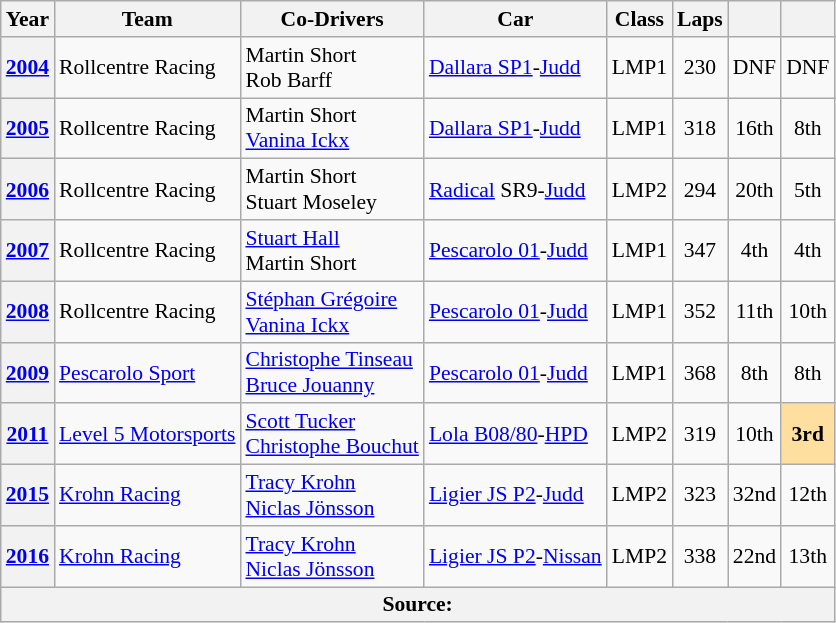<table class="wikitable" style="text-align:center; font-size:90%">
<tr>
<th>Year</th>
<th>Team</th>
<th>Co-Drivers</th>
<th>Car</th>
<th>Class</th>
<th>Laps</th>
<th></th>
<th></th>
</tr>
<tr>
<th><a href='#'>2004</a></th>
<td align="left"> Rollcentre Racing</td>
<td align="left"> Martin Short<br> Rob Barff</td>
<td align="left"><a href='#'>Dallara SP1</a>-<a href='#'>Judd</a></td>
<td>LMP1</td>
<td>230</td>
<td>DNF</td>
<td>DNF</td>
</tr>
<tr>
<th><a href='#'>2005</a></th>
<td align="left"> Rollcentre Racing</td>
<td align="left"> Martin Short<br> <a href='#'>Vanina Ickx</a></td>
<td align="left"><a href='#'>Dallara SP1</a>-<a href='#'>Judd</a></td>
<td>LMP1</td>
<td>318</td>
<td>16th</td>
<td>8th</td>
</tr>
<tr>
<th><a href='#'>2006</a></th>
<td align="left"> Rollcentre Racing</td>
<td align="left"> Martin Short<br> Stuart Moseley</td>
<td align="left"><a href='#'>Radical</a> SR9-<a href='#'>Judd</a></td>
<td>LMP2</td>
<td>294</td>
<td>20th</td>
<td>5th</td>
</tr>
<tr>
<th><a href='#'>2007</a></th>
<td align="left"> Rollcentre Racing</td>
<td align="left"> <a href='#'>Stuart Hall</a><br> Martin Short</td>
<td align="left"><a href='#'>Pescarolo 01</a>-<a href='#'>Judd</a></td>
<td>LMP1</td>
<td>347</td>
<td>4th</td>
<td>4th</td>
</tr>
<tr>
<th><a href='#'>2008</a></th>
<td align="left"> Rollcentre Racing</td>
<td align="left"> <a href='#'>Stéphan Grégoire</a><br> <a href='#'>Vanina Ickx</a></td>
<td align="left"><a href='#'>Pescarolo 01</a>-<a href='#'>Judd</a></td>
<td>LMP1</td>
<td>352</td>
<td>11th</td>
<td>10th</td>
</tr>
<tr>
<th><a href='#'>2009</a></th>
<td align="left"> <a href='#'>Pescarolo Sport</a></td>
<td align="left"> <a href='#'>Christophe Tinseau</a><br> <a href='#'>Bruce Jouanny</a></td>
<td align="left"><a href='#'>Pescarolo 01</a>-<a href='#'>Judd</a></td>
<td>LMP1</td>
<td>368</td>
<td>8th</td>
<td>8th</td>
</tr>
<tr>
<th><a href='#'>2011</a></th>
<td align="left"> <a href='#'>Level 5 Motorsports</a></td>
<td align="left"> <a href='#'>Scott Tucker</a><br> <a href='#'>Christophe Bouchut</a></td>
<td align="left"><a href='#'>Lola B08/80</a>-<a href='#'>HPD</a></td>
<td>LMP2</td>
<td>319</td>
<td>10th</td>
<td style="background:#FFDF9F;"><strong>3rd</strong></td>
</tr>
<tr>
<th><a href='#'>2015</a></th>
<td align="left"> <a href='#'>Krohn Racing</a></td>
<td align="left"> <a href='#'>Tracy Krohn</a><br> <a href='#'>Niclas Jönsson</a></td>
<td align="left"><a href='#'>Ligier JS P2</a>-<a href='#'>Judd</a></td>
<td>LMP2</td>
<td>323</td>
<td>32nd</td>
<td>12th</td>
</tr>
<tr>
<th><a href='#'>2016</a></th>
<td align="left"> <a href='#'>Krohn Racing</a></td>
<td align="left"> <a href='#'>Tracy Krohn</a><br> <a href='#'>Niclas Jönsson</a></td>
<td align="left"><a href='#'>Ligier JS P2</a>-<a href='#'>Nissan</a></td>
<td>LMP2</td>
<td>338</td>
<td>22nd</td>
<td>13th</td>
</tr>
<tr>
<th colspan="8">Source:</th>
</tr>
</table>
